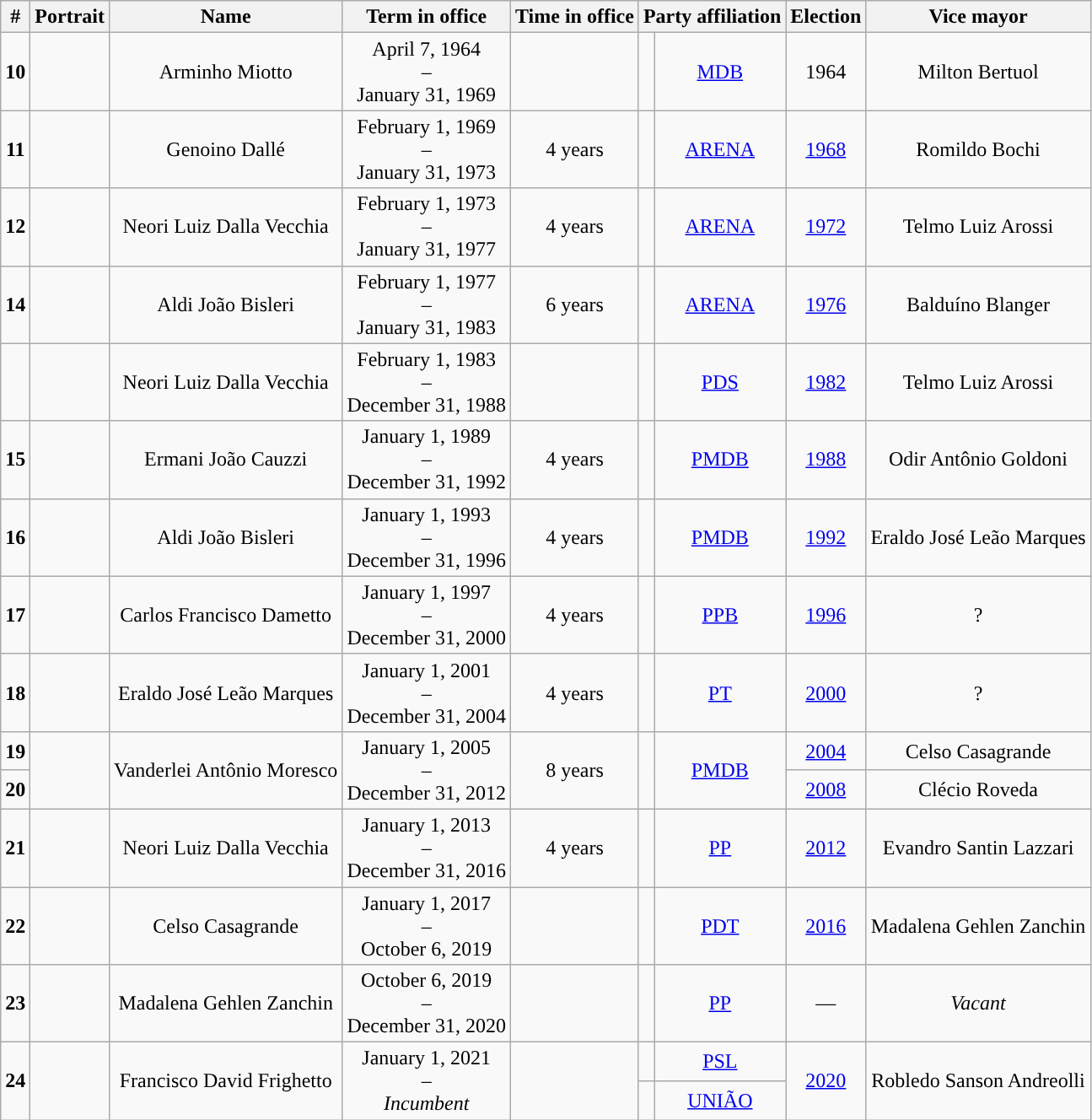<table class="wikitable" style="text-align:center;">
<tr>
<th scope="col">#</th>
<th scope="col">Portrait</th>
<th scope="col">Name</th>
<th scope="col">Term in office</th>
<th scope="col">Time in office</th>
<th scope="col" colspan=2>Party affiliation</th>
<th scope="col">Election</th>
<th scope="col">Vice mayor</th>
</tr>
<tr>
<td><strong>10</strong></td>
<td scope="row"></td>
<td>Arminho Miotto</td>
<td>April 7, 1964<br>–<br>January 31, 1969</td>
<td></td>
<td style="background-color:"></td>
<td><a href='#'>MDB</a></td>
<td>1964</td>
<td>Milton Bertuol</td>
</tr>
<tr>
<td><strong>11</strong></td>
<td scope="row"></td>
<td>Genoino Dallé</td>
<td>February 1, 1969<br>–<br>January 31, 1973</td>
<td>4 years</td>
<td style="background-color:"></td>
<td><a href='#'>ARENA</a></td>
<td><a href='#'>1968</a></td>
<td>Romildo Bochi</td>
</tr>
<tr>
<td><strong>12</strong></td>
<td scope="row"></td>
<td>Neori Luiz Dalla Vecchia</td>
<td>February 1, 1973<br>–<br>January 31, 1977</td>
<td>4 years</td>
<td style="background-color:"></td>
<td><a href='#'>ARENA</a></td>
<td><a href='#'>1972</a></td>
<td>Telmo Luiz Arossi</td>
</tr>
<tr>
<td><strong>14</strong></td>
<td scope="row"></td>
<td>Aldi João Bisleri</td>
<td>February 1, 1977<br>–<br>January 31, 1983</td>
<td>6 years</td>
<td style="background-color:"></td>
<td><a href='#'>ARENA</a></td>
<td><a href='#'>1976</a></td>
<td>Balduíno Blanger</td>
</tr>
<tr>
<td></td>
<td scope="row"></td>
<td>Neori Luiz Dalla Vecchia</td>
<td>February 1, 1983<br>–<br>December 31, 1988</td>
<td></td>
<td style="background-color:"></td>
<td><a href='#'>PDS</a></td>
<td><a href='#'>1982</a></td>
<td>Telmo Luiz Arossi</td>
</tr>
<tr>
<td><strong>15</strong></td>
<td scope="row"></td>
<td>Ermani João Cauzzi</td>
<td>January 1, 1989<br>–<br>December 31, 1992</td>
<td>4 years</td>
<td style="background-color:"></td>
<td><a href='#'>PMDB</a></td>
<td><a href='#'>1988</a></td>
<td>Odir Antônio Goldoni</td>
</tr>
<tr>
<td><strong>16</strong></td>
<td scope="row"></td>
<td>Aldi João Bisleri</td>
<td>January 1, 1993<br>–<br>December 31, 1996</td>
<td>4 years</td>
<td style="background-color:"></td>
<td><a href='#'>PMDB</a></td>
<td><a href='#'>1992</a></td>
<td>Eraldo José Leão Marques</td>
</tr>
<tr>
<td><strong>17</strong></td>
<td scope="row"></td>
<td>Carlos Francisco Dametto</td>
<td>January 1, 1997<br>–<br>December 31, 2000</td>
<td>4 years</td>
<td style="background-color:"></td>
<td><a href='#'>PPB</a></td>
<td><a href='#'>1996</a></td>
<td>?</td>
</tr>
<tr>
<td><strong>18</strong></td>
<td scope="row"></td>
<td>Eraldo José Leão Marques</td>
<td>January 1, 2001<br>–<br>December 31, 2004</td>
<td>4 years</td>
<td style="background-color:"></td>
<td><a href='#'>PT</a></td>
<td><a href='#'>2000</a></td>
<td>?</td>
</tr>
<tr>
<td><strong>19</strong></td>
<td rowspan=2 scope="row"></td>
<td rowspan=2>Vanderlei Antônio Moresco</td>
<td rowspan=2>January 1, 2005<br>–<br>December 31, 2012</td>
<td rowspan=2>8 years</td>
<td rowspan=2 style="background-color:"></td>
<td rowspan=2><a href='#'>PMDB</a></td>
<td><a href='#'>2004</a></td>
<td>Celso Casagrande</td>
</tr>
<tr>
<td><strong>20</strong></td>
<td><a href='#'>2008</a></td>
<td>Clécio Roveda</td>
</tr>
<tr>
<td><strong>21</strong></td>
<td scope="row"></td>
<td>Neori Luiz Dalla Vecchia</td>
<td>January 1, 2013<br>–<br>December 31, 2016</td>
<td>4 years</td>
<td style="background-color:"></td>
<td><a href='#'>PP</a></td>
<td><a href='#'>2012</a></td>
<td>Evandro Santin Lazzari</td>
</tr>
<tr>
<td><strong>22</strong></td>
<td scope="row"></td>
<td>Celso Casagrande</td>
<td>January 1, 2017<br>–<br>October 6, 2019</td>
<td></td>
<td style="background-color:"></td>
<td><a href='#'>PDT</a></td>
<td><a href='#'>2016</a></td>
<td>Madalena Gehlen Zanchin</td>
</tr>
<tr>
<td><strong>23</strong></td>
<td scope="row"></td>
<td>Madalena Gehlen Zanchin</td>
<td>October 6, 2019<br>–<br>December 31, 2020</td>
<td></td>
<td style="background-color:"></td>
<td><a href='#'>PP</a></td>
<td>—</td>
<td><em>Vacant</em></td>
</tr>
<tr>
<td rowspan=2><strong>24</strong></td>
<td rowspan=2 scope="row"></td>
<td rowspan=2>Francisco David Frighetto</td>
<td rowspan=2>January 1, 2021<br>–<br><em>Incumbent</em></td>
<td rowspan=2></td>
<td style="background-color:"></td>
<td><a href='#'>PSL</a></td>
<td rowspan=2><a href='#'>2020</a></td>
<td rowspan=2>Robledo Sanson Andreolli</td>
</tr>
<tr>
<td style="background-color:"></td>
<td><a href='#'>UNIÃO</a></td>
</tr>
</table>
